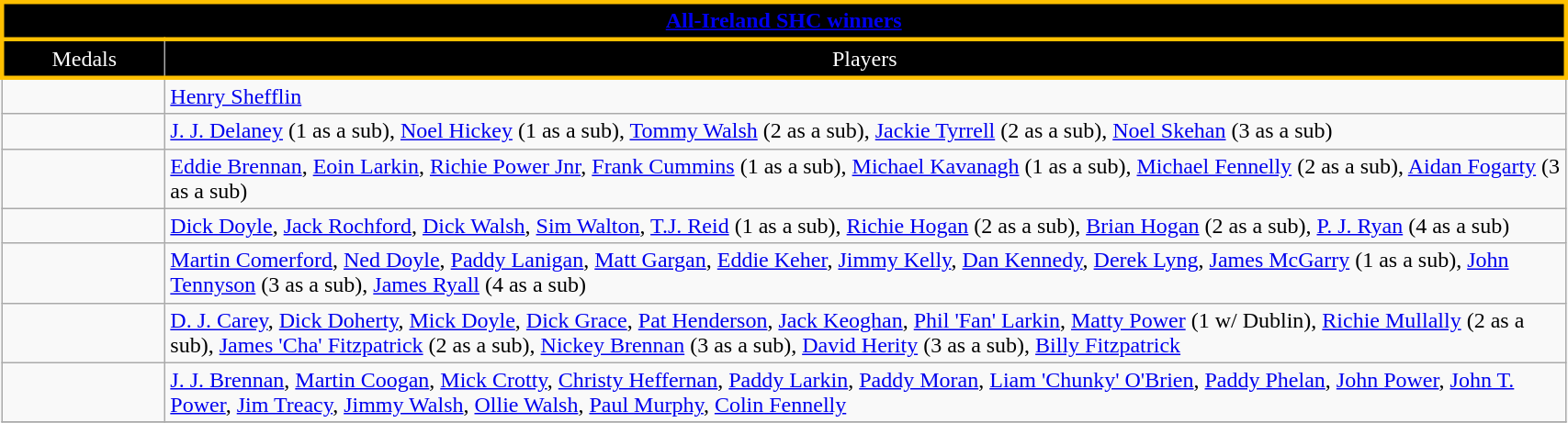<table class="wikitable" width="90%">
<tr style="text-align:center;background:black;color:white;border:3px solid #FFC000">
<td colspan="2"><a href='#'><span><strong>All-Ireland SHC winners</strong></span></a></td>
</tr>
<tr style="text-align:center;background:black;color:white;border:3px solid #FFC000">
<td width="110px">Medals</td>
<td>Players</td>
</tr>
<tr bgcolor=>
<td></td>
<td><a href='#'>Henry Shefflin</a></td>
</tr>
<tr bgcolor=>
<td></td>
<td><a href='#'>J. J. Delaney</a> (1 as a sub), <a href='#'>Noel Hickey</a> (1 as a sub), <a href='#'>Tommy Walsh</a> (2 as a sub), <a href='#'>Jackie Tyrrell</a> (2 as a sub), <a href='#'>Noel Skehan</a> (3 as a sub)</td>
</tr>
<tr bgcolor=>
<td></td>
<td><a href='#'>Eddie Brennan</a>, <a href='#'>Eoin Larkin</a>, <a href='#'>Richie Power Jnr</a>, <a href='#'>Frank Cummins</a> (1 as a sub), <a href='#'>Michael Kavanagh</a> (1 as a sub), <a href='#'>Michael Fennelly</a> (2 as a sub), <a href='#'>Aidan Fogarty</a> (3 as a sub)</td>
</tr>
<tr bgcolor=>
<td></td>
<td><a href='#'>Dick Doyle</a>, <a href='#'>Jack Rochford</a>, <a href='#'>Dick Walsh</a>, <a href='#'>Sim Walton</a>, <a href='#'>T.J. Reid</a> (1 as a sub), <a href='#'>Richie Hogan</a> (2 as a sub), <a href='#'>Brian Hogan</a> (2 as a sub), <a href='#'>P. J. Ryan</a> (4 as a sub)</td>
</tr>
<tr bgcolor=>
<td></td>
<td><a href='#'>Martin Comerford</a>, <a href='#'>Ned Doyle</a>, <a href='#'>Paddy Lanigan</a>, <a href='#'>Matt Gargan</a>, <a href='#'>Eddie Keher</a>, <a href='#'>Jimmy Kelly</a>, <a href='#'>Dan Kennedy</a>, <a href='#'>Derek Lyng</a>, <a href='#'>James McGarry</a> (1 as a sub), <a href='#'>John Tennyson</a> (3 as a sub), <a href='#'>James Ryall</a> (4 as a sub)</td>
</tr>
<tr bgcolor=>
<td></td>
<td><a href='#'>D. J. Carey</a>, <a href='#'>Dick Doherty</a>, <a href='#'>Mick Doyle</a>, <a href='#'>Dick Grace</a>, <a href='#'>Pat Henderson</a>, <a href='#'>Jack Keoghan</a>, <a href='#'>Phil 'Fan' Larkin</a>, <a href='#'>Matty Power</a> (1 w/ Dublin), <a href='#'>Richie Mullally</a> (2 as a sub), <a href='#'>James 'Cha' Fitzpatrick</a> (2 as a sub), <a href='#'>Nickey Brennan</a> (3 as a sub), <a href='#'>David Herity</a> (3 as a sub), <a href='#'>Billy Fitzpatrick</a></td>
</tr>
<tr bgcolor=>
<td></td>
<td><a href='#'>J. J. Brennan</a>, <a href='#'>Martin Coogan</a>, <a href='#'>Mick Crotty</a>, <a href='#'>Christy Heffernan</a>, <a href='#'>Paddy Larkin</a>, <a href='#'>Paddy Moran</a>, <a href='#'>Liam 'Chunky' O'Brien</a>, <a href='#'>Paddy Phelan</a>, <a href='#'>John Power</a>, <a href='#'>John T. Power</a>, <a href='#'>Jim Treacy</a>, <a href='#'>Jimmy Walsh</a>, <a href='#'>Ollie Walsh</a>, <a href='#'>Paul Murphy</a>, <a href='#'>Colin Fennelly</a></td>
</tr>
<tr>
</tr>
</table>
